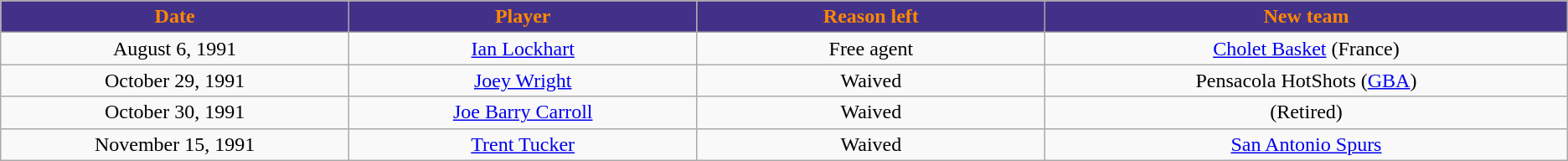<table class="wikitable">
<tr>
<th style="background:#423189; color:#FF8800" width="10%">Date</th>
<th style="background:#423189; color:#FF8800" width="10%">Player</th>
<th style="background:#423189; color:#FF8800" width="10%">Reason left</th>
<th style="background:#423189; color:#FF8800" width="15%">New team</th>
</tr>
<tr style="text-align: center">
<td>August 6, 1991</td>
<td><a href='#'>Ian Lockhart</a></td>
<td>Free agent</td>
<td><a href='#'>Cholet Basket</a> (France)</td>
</tr>
<tr style="text-align: center">
<td>October 29, 1991</td>
<td><a href='#'>Joey Wright</a></td>
<td>Waived</td>
<td>Pensacola HotShots (<a href='#'>GBA</a>)</td>
</tr>
<tr style="text-align: center">
<td>October 30, 1991</td>
<td><a href='#'>Joe Barry Carroll</a></td>
<td>Waived</td>
<td> (Retired)</td>
</tr>
<tr style="text-align: center">
<td>November 15, 1991</td>
<td><a href='#'>Trent Tucker</a></td>
<td>Waived</td>
<td><a href='#'>San Antonio Spurs</a></td>
</tr>
</table>
